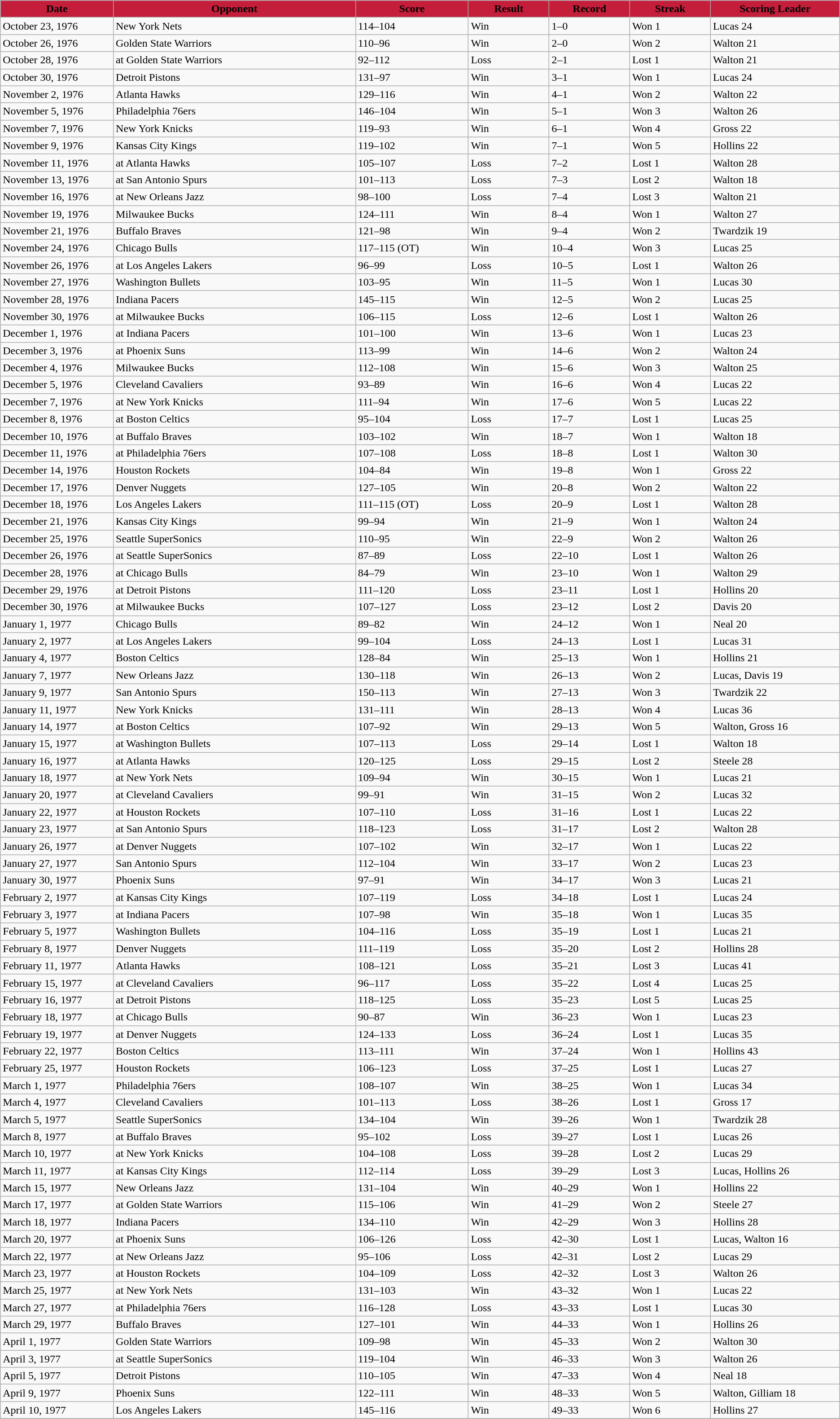<table class="wikitable sortable sortable">
<tr>
<th style="background:#C41E3A;" width="7%">Date</th>
<th style="background:#C41E3A;" width="15%">Opponent</th>
<th style="background:#C41E3A;" width="7%">Score</th>
<th style="background:#C41E3A;" width="5%">Result</th>
<th style="background:#C41E3A;" width="5%">Record</th>
<th style="background:#C41E3A;" width="5%">Streak</th>
<th style="background:#C41E3A;" width="8%">Scoring Leader</th>
</tr>
<tr>
<td>October 23, 1976</td>
<td>New York Nets</td>
<td>114–104</td>
<td>Win</td>
<td>1–0</td>
<td>Won 1</td>
<td>Lucas 24</td>
</tr>
<tr>
<td>October 26, 1976</td>
<td>Golden State Warriors</td>
<td>110–96</td>
<td>Win</td>
<td>2–0</td>
<td>Won 2</td>
<td>Walton 21</td>
</tr>
<tr>
<td>October 28, 1976</td>
<td>at Golden State Warriors</td>
<td>92–112</td>
<td>Loss</td>
<td>2–1</td>
<td>Lost 1</td>
<td>Walton 21</td>
</tr>
<tr>
<td>October 30, 1976</td>
<td>Detroit Pistons</td>
<td>131–97</td>
<td>Win</td>
<td>3–1</td>
<td>Won 1</td>
<td>Lucas 24</td>
</tr>
<tr>
<td>November 2, 1976</td>
<td>Atlanta Hawks</td>
<td>129–116</td>
<td>Win</td>
<td>4–1</td>
<td>Won 2</td>
<td>Walton 22</td>
</tr>
<tr>
<td>November 5, 1976</td>
<td>Philadelphia 76ers</td>
<td>146–104</td>
<td>Win</td>
<td>5–1</td>
<td>Won 3</td>
<td>Walton 26</td>
</tr>
<tr>
<td>November 7, 1976</td>
<td>New York Knicks</td>
<td>119–93</td>
<td>Win</td>
<td>6–1</td>
<td>Won 4</td>
<td>Gross 22</td>
</tr>
<tr>
<td>November 9, 1976</td>
<td>Kansas City Kings</td>
<td>119–102</td>
<td>Win</td>
<td>7–1</td>
<td>Won 5</td>
<td>Hollins 22</td>
</tr>
<tr>
<td>November 11, 1976</td>
<td>at Atlanta Hawks</td>
<td>105–107</td>
<td>Loss</td>
<td>7–2</td>
<td>Lost 1</td>
<td>Walton 28</td>
</tr>
<tr>
<td>November 13, 1976</td>
<td>at San Antonio Spurs</td>
<td>101–113</td>
<td>Loss</td>
<td>7–3</td>
<td>Lost 2</td>
<td>Walton 18</td>
</tr>
<tr>
<td>November 16, 1976</td>
<td>at New Orleans Jazz</td>
<td>98–100</td>
<td>Loss</td>
<td>7–4</td>
<td>Lost 3</td>
<td>Walton 21</td>
</tr>
<tr>
<td>November 19, 1976</td>
<td>Milwaukee Bucks</td>
<td>124–111</td>
<td>Win</td>
<td>8–4</td>
<td>Won 1</td>
<td>Walton 27</td>
</tr>
<tr>
<td>November 21, 1976</td>
<td>Buffalo Braves</td>
<td>121–98</td>
<td>Win</td>
<td>9–4</td>
<td>Won 2</td>
<td>Twardzik 19</td>
</tr>
<tr>
<td>November 24, 1976</td>
<td>Chicago Bulls</td>
<td>117–115 (OT)</td>
<td>Win</td>
<td>10–4</td>
<td>Won 3</td>
<td>Lucas 25</td>
</tr>
<tr>
<td>November 26, 1976</td>
<td>at Los Angeles Lakers</td>
<td>96–99</td>
<td>Loss</td>
<td>10–5</td>
<td>Lost 1</td>
<td>Walton 26</td>
</tr>
<tr>
<td>November 27, 1976</td>
<td>Washington Bullets</td>
<td>103–95</td>
<td>Win</td>
<td>11–5</td>
<td>Won 1</td>
<td>Lucas 30</td>
</tr>
<tr>
<td>November 28, 1976</td>
<td>Indiana Pacers</td>
<td>145–115</td>
<td>Win</td>
<td>12–5</td>
<td>Won 2</td>
<td>Lucas 25</td>
</tr>
<tr>
<td>November 30, 1976</td>
<td>at Milwaukee Bucks</td>
<td>106–115</td>
<td>Loss</td>
<td>12–6</td>
<td>Lost 1</td>
<td>Walton 26</td>
</tr>
<tr>
<td>December 1, 1976</td>
<td>at Indiana Pacers</td>
<td>101–100</td>
<td>Win</td>
<td>13–6</td>
<td>Won 1</td>
<td>Lucas 23</td>
</tr>
<tr>
<td>December 3, 1976</td>
<td>at Phoenix Suns</td>
<td>113–99</td>
<td>Win</td>
<td>14–6</td>
<td>Won 2</td>
<td>Walton 24</td>
</tr>
<tr>
<td>December 4, 1976</td>
<td>Milwaukee Bucks</td>
<td>112–108</td>
<td>Win</td>
<td>15–6</td>
<td>Won 3</td>
<td>Walton 25</td>
</tr>
<tr>
<td>December 5, 1976</td>
<td>Cleveland Cavaliers</td>
<td>93–89</td>
<td>Win</td>
<td>16–6</td>
<td>Won 4</td>
<td>Lucas 22</td>
</tr>
<tr>
<td>December 7, 1976</td>
<td>at New York Knicks</td>
<td>111–94</td>
<td>Win</td>
<td>17–6</td>
<td>Won 5</td>
<td>Lucas 22</td>
</tr>
<tr>
<td>December 8, 1976</td>
<td>at Boston Celtics</td>
<td>95–104</td>
<td>Loss</td>
<td>17–7</td>
<td>Lost 1</td>
<td>Lucas 25</td>
</tr>
<tr>
<td>December 10, 1976</td>
<td>at Buffalo Braves</td>
<td>103–102</td>
<td>Win</td>
<td>18–7</td>
<td>Won 1</td>
<td>Walton 18</td>
</tr>
<tr>
<td>December 11, 1976</td>
<td>at Philadelphia 76ers</td>
<td>107–108</td>
<td>Loss</td>
<td>18–8</td>
<td>Lost 1</td>
<td>Walton 30</td>
</tr>
<tr>
<td>December 14, 1976</td>
<td>Houston Rockets</td>
<td>104–84</td>
<td>Win</td>
<td>19–8</td>
<td>Won 1</td>
<td>Gross 22</td>
</tr>
<tr>
<td>December 17, 1976</td>
<td>Denver Nuggets</td>
<td>127–105</td>
<td>Win</td>
<td>20–8</td>
<td>Won 2</td>
<td>Walton 22</td>
</tr>
<tr>
<td>December 18, 1976</td>
<td>Los Angeles Lakers</td>
<td>111–115 (OT)</td>
<td>Loss</td>
<td>20–9</td>
<td>Lost 1</td>
<td>Walton 28</td>
</tr>
<tr>
<td>December 21, 1976</td>
<td>Kansas City Kings</td>
<td>99–94</td>
<td>Win</td>
<td>21–9</td>
<td>Won 1</td>
<td>Walton 24</td>
</tr>
<tr>
<td>December 25, 1976</td>
<td>Seattle SuperSonics</td>
<td>110–95</td>
<td>Win</td>
<td>22–9</td>
<td>Won 2</td>
<td>Walton 26</td>
</tr>
<tr>
<td>December 26, 1976</td>
<td>at Seattle SuperSonics</td>
<td>87–89</td>
<td>Loss</td>
<td>22–10</td>
<td>Lost 1</td>
<td>Walton 26</td>
</tr>
<tr>
<td>December 28, 1976</td>
<td>at Chicago Bulls</td>
<td>84–79</td>
<td>Win</td>
<td>23–10</td>
<td>Won 1</td>
<td>Walton 29</td>
</tr>
<tr>
<td>December 29, 1976</td>
<td>at Detroit Pistons</td>
<td>111–120</td>
<td>Loss</td>
<td>23–11</td>
<td>Lost 1</td>
<td>Hollins 20</td>
</tr>
<tr>
<td>December 30, 1976</td>
<td>at Milwaukee Bucks</td>
<td>107–127</td>
<td>Loss</td>
<td>23–12</td>
<td>Lost 2</td>
<td>Davis 20</td>
</tr>
<tr>
<td>January 1, 1977</td>
<td>Chicago Bulls</td>
<td>89–82</td>
<td>Win</td>
<td>24–12</td>
<td>Won 1</td>
<td>Neal 20</td>
</tr>
<tr>
<td>January 2, 1977</td>
<td>at Los Angeles Lakers</td>
<td>99–104</td>
<td>Loss</td>
<td>24–13</td>
<td>Lost 1</td>
<td>Lucas 31</td>
</tr>
<tr>
<td>January 4, 1977</td>
<td>Boston Celtics</td>
<td>128–84</td>
<td>Win</td>
<td>25–13</td>
<td>Won 1</td>
<td>Hollins 21</td>
</tr>
<tr>
<td>January 7, 1977</td>
<td>New Orleans Jazz</td>
<td>130–118</td>
<td>Win</td>
<td>26–13</td>
<td>Won 2</td>
<td>Lucas, Davis 19</td>
</tr>
<tr>
<td>January 9, 1977</td>
<td>San Antonio Spurs</td>
<td>150–113</td>
<td>Win</td>
<td>27–13</td>
<td>Won 3</td>
<td>Twardzik 22</td>
</tr>
<tr>
<td>January 11, 1977</td>
<td>New York Knicks</td>
<td>131–111</td>
<td>Win</td>
<td>28–13</td>
<td>Won 4</td>
<td>Lucas 36</td>
</tr>
<tr>
<td>January 14, 1977</td>
<td>at Boston Celtics</td>
<td>107–92</td>
<td>Win</td>
<td>29–13</td>
<td>Won 5</td>
<td>Walton, Gross 16</td>
</tr>
<tr>
<td>January 15, 1977</td>
<td>at Washington Bullets</td>
<td>107–113</td>
<td>Loss</td>
<td>29–14</td>
<td>Lost 1</td>
<td>Walton 18</td>
</tr>
<tr>
<td>January 16, 1977</td>
<td>at Atlanta Hawks</td>
<td>120–125</td>
<td>Loss</td>
<td>29–15</td>
<td>Lost 2</td>
<td>Steele 28</td>
</tr>
<tr>
<td>January 18, 1977</td>
<td>at New York Nets</td>
<td>109–94</td>
<td>Win</td>
<td>30–15</td>
<td>Won 1</td>
<td>Lucas 21</td>
</tr>
<tr>
<td>January 20, 1977</td>
<td>at Cleveland Cavaliers</td>
<td>99–91</td>
<td>Win</td>
<td>31–15</td>
<td>Won 2</td>
<td>Lucas 32</td>
</tr>
<tr>
<td>January 22, 1977</td>
<td>at Houston Rockets</td>
<td>107–110</td>
<td>Loss</td>
<td>31–16</td>
<td>Lost 1</td>
<td>Lucas 22</td>
</tr>
<tr>
<td>January 23, 1977</td>
<td>at San Antonio Spurs</td>
<td>118–123</td>
<td>Loss</td>
<td>31–17</td>
<td>Lost 2</td>
<td>Walton 28</td>
</tr>
<tr>
<td>January 26, 1977</td>
<td>at Denver Nuggets</td>
<td>107–102</td>
<td>Win</td>
<td>32–17</td>
<td>Won 1</td>
<td>Lucas 22</td>
</tr>
<tr>
<td>January 27, 1977</td>
<td>San Antonio Spurs</td>
<td>112–104</td>
<td>Win</td>
<td>33–17</td>
<td>Won 2</td>
<td>Lucas 23</td>
</tr>
<tr>
<td>January 30, 1977</td>
<td>Phoenix Suns</td>
<td>97–91</td>
<td>Win</td>
<td>34–17</td>
<td>Won 3</td>
<td>Lucas 21</td>
</tr>
<tr>
<td>February 2, 1977</td>
<td>at Kansas City Kings</td>
<td>107–119</td>
<td>Loss</td>
<td>34–18</td>
<td>Lost 1</td>
<td>Lucas 24</td>
</tr>
<tr>
<td>February 3, 1977</td>
<td>at Indiana Pacers</td>
<td>107–98</td>
<td>Win</td>
<td>35–18</td>
<td>Won 1</td>
<td>Lucas 35</td>
</tr>
<tr>
<td>February 5, 1977</td>
<td>Washington Bullets</td>
<td>104–116</td>
<td>Loss</td>
<td>35–19</td>
<td>Lost 1</td>
<td>Lucas 21</td>
</tr>
<tr>
<td>February 8, 1977</td>
<td>Denver Nuggets</td>
<td>111–119</td>
<td>Loss</td>
<td>35–20</td>
<td>Lost 2</td>
<td>Hollins 28</td>
</tr>
<tr>
<td>February 11, 1977</td>
<td>Atlanta Hawks</td>
<td>108–121</td>
<td>Loss</td>
<td>35–21</td>
<td>Lost 3</td>
<td>Lucas 41</td>
</tr>
<tr>
<td>February 15, 1977</td>
<td>at Cleveland Cavaliers</td>
<td>96–117</td>
<td>Loss</td>
<td>35–22</td>
<td>Lost 4</td>
<td>Lucas 25</td>
</tr>
<tr>
<td>February 16, 1977</td>
<td>at Detroit Pistons</td>
<td>118–125</td>
<td>Loss</td>
<td>35–23</td>
<td>Lost 5</td>
<td>Lucas 25</td>
</tr>
<tr>
<td>February 18, 1977</td>
<td>at Chicago Bulls</td>
<td>90–87</td>
<td>Win</td>
<td>36–23</td>
<td>Won 1</td>
<td>Lucas 23</td>
</tr>
<tr>
<td>February 19, 1977</td>
<td>at Denver Nuggets</td>
<td>124–133</td>
<td>Loss</td>
<td>36–24</td>
<td>Lost 1</td>
<td>Lucas 35</td>
</tr>
<tr>
<td>February 22, 1977</td>
<td>Boston Celtics</td>
<td>113–111</td>
<td>Win</td>
<td>37–24</td>
<td>Won 1</td>
<td>Hollins 43</td>
</tr>
<tr>
<td>February 25, 1977</td>
<td>Houston Rockets</td>
<td>106–123</td>
<td>Loss</td>
<td>37–25</td>
<td>Lost 1</td>
<td>Lucas 27</td>
</tr>
<tr>
<td>March 1, 1977</td>
<td>Philadelphia 76ers</td>
<td>108–107</td>
<td>Win</td>
<td>38–25</td>
<td>Won 1</td>
<td>Lucas 34</td>
</tr>
<tr>
<td>March 4, 1977</td>
<td>Cleveland Cavaliers</td>
<td>101–113</td>
<td>Loss</td>
<td>38–26</td>
<td>Lost 1</td>
<td>Gross 17</td>
</tr>
<tr>
<td>March 5, 1977</td>
<td>Seattle SuperSonics</td>
<td>134–104</td>
<td>Win</td>
<td>39–26</td>
<td>Won 1</td>
<td>Twardzik 28</td>
</tr>
<tr>
<td>March 8, 1977</td>
<td>at Buffalo Braves</td>
<td>95–102</td>
<td>Loss</td>
<td>39–27</td>
<td>Lost 1</td>
<td>Lucas 26</td>
</tr>
<tr>
<td>March 10, 1977</td>
<td>at New York Knicks</td>
<td>104–108</td>
<td>Loss</td>
<td>39–28</td>
<td>Lost 2</td>
<td>Lucas 29</td>
</tr>
<tr>
<td>March 11, 1977</td>
<td>at Kansas City Kings</td>
<td>112–114</td>
<td>Loss</td>
<td>39–29</td>
<td>Lost 3</td>
<td>Lucas, Hollins 26</td>
</tr>
<tr>
<td>March 15, 1977</td>
<td>New Orleans Jazz</td>
<td>131–104</td>
<td>Win</td>
<td>40–29</td>
<td>Won 1</td>
<td>Hollins 22</td>
</tr>
<tr>
<td>March 17, 1977</td>
<td>at Golden State Warriors</td>
<td>115–106</td>
<td>Win</td>
<td>41–29</td>
<td>Won 2</td>
<td>Steele 27</td>
</tr>
<tr>
<td>March 18, 1977</td>
<td>Indiana Pacers</td>
<td>134–110</td>
<td>Win</td>
<td>42–29</td>
<td>Won 3</td>
<td>Hollins 28</td>
</tr>
<tr>
<td>March 20, 1977</td>
<td>at Phoenix Suns</td>
<td>106–126</td>
<td>Loss</td>
<td>42–30</td>
<td>Lost 1</td>
<td>Lucas, Walton 16</td>
</tr>
<tr>
<td>March 22, 1977</td>
<td>at New Orleans Jazz</td>
<td>95–106</td>
<td>Loss</td>
<td>42–31</td>
<td>Lost 2</td>
<td>Lucas 29</td>
</tr>
<tr>
<td>March 23, 1977</td>
<td>at Houston Rockets</td>
<td>104–109</td>
<td>Loss</td>
<td>42–32</td>
<td>Lost 3</td>
<td>Walton 26</td>
</tr>
<tr>
<td>March 25, 1977</td>
<td>at New York Nets</td>
<td>131–103</td>
<td>Win</td>
<td>43–32</td>
<td>Won 1</td>
<td>Lucas 22</td>
</tr>
<tr>
<td>March 27, 1977</td>
<td>at Philadelphia 76ers</td>
<td>116–128</td>
<td>Loss</td>
<td>43–33</td>
<td>Lost 1</td>
<td>Lucas 30</td>
</tr>
<tr>
<td>March 29, 1977</td>
<td>Buffalo Braves</td>
<td>127–101</td>
<td>Win</td>
<td>44–33</td>
<td>Won 1</td>
<td>Hollins 26</td>
</tr>
<tr>
<td>April 1, 1977</td>
<td>Golden State Warriors</td>
<td>109–98</td>
<td>Win</td>
<td>45–33</td>
<td>Won 2</td>
<td>Walton 30</td>
</tr>
<tr>
<td>April 3, 1977</td>
<td>at Seattle SuperSonics</td>
<td>119–104</td>
<td>Win</td>
<td>46–33</td>
<td>Won 3</td>
<td>Walton 26</td>
</tr>
<tr>
<td>April 5, 1977</td>
<td>Detroit Pistons</td>
<td>110–105</td>
<td>Win</td>
<td>47–33</td>
<td>Won 4</td>
<td>Neal 18</td>
</tr>
<tr>
<td>April 9, 1977</td>
<td>Phoenix Suns</td>
<td>122–111</td>
<td>Win</td>
<td>48–33</td>
<td>Won 5</td>
<td>Walton, Gilliam 18</td>
</tr>
<tr>
<td>April 10, 1977</td>
<td>Los Angeles Lakers</td>
<td>145–116</td>
<td>Win</td>
<td>49–33</td>
<td>Won 6</td>
<td>Hollins 27</td>
</tr>
<tr>
</tr>
</table>
